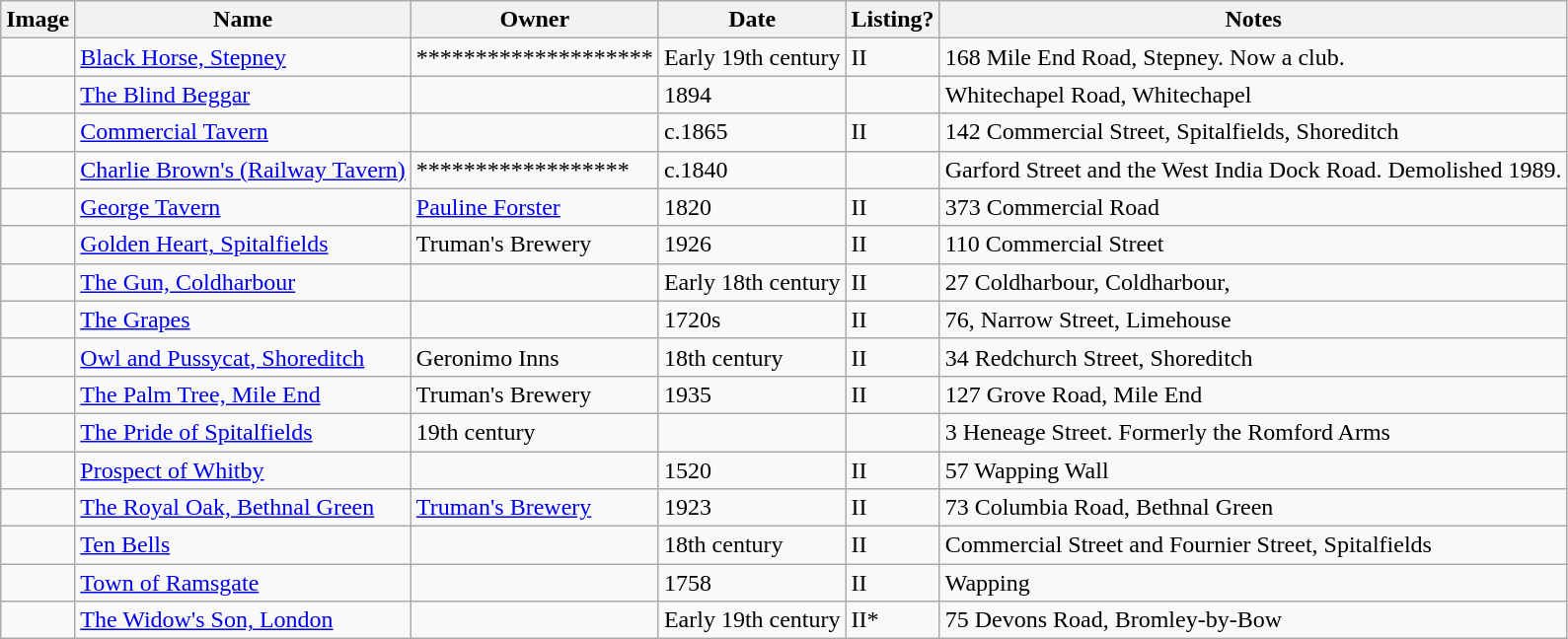<table class="wikitable sortable">
<tr>
<th>Image</th>
<th>Name</th>
<th>Owner</th>
<th>Date</th>
<th>Listing?</th>
<th>Notes</th>
</tr>
<tr>
<td></td>
<td><a href='#'>Black Horse, Stepney</a></td>
<td>********************</td>
<td>Early 19th century</td>
<td>II</td>
<td>168 Mile End Road, Stepney. Now a club.</td>
</tr>
<tr>
<td></td>
<td><a href='#'>The Blind Beggar</a></td>
<td></td>
<td>1894</td>
<td></td>
<td>Whitechapel Road, Whitechapel</td>
</tr>
<tr>
<td></td>
<td><a href='#'>Commercial Tavern</a></td>
<td></td>
<td>c.1865</td>
<td>II</td>
<td>142 Commercial Street, Spitalfields, Shoreditch</td>
</tr>
<tr>
<td></td>
<td><a href='#'>Charlie Brown's (Railway Tavern)</a></td>
<td>******************</td>
<td>c.1840</td>
<td></td>
<td>Garford Street and the West India Dock Road. Demolished 1989.</td>
</tr>
<tr>
<td></td>
<td><a href='#'>George Tavern</a></td>
<td><a href='#'>Pauline Forster</a></td>
<td>1820</td>
<td>II</td>
<td>373 Commercial Road</td>
</tr>
<tr>
<td></td>
<td><a href='#'>Golden Heart, Spitalfields</a></td>
<td>Truman's Brewery</td>
<td>1926</td>
<td>II</td>
<td>110 Commercial Street</td>
</tr>
<tr>
<td></td>
<td><a href='#'>The Gun, Coldharbour</a></td>
<td></td>
<td>Early 18th century</td>
<td>II</td>
<td>27 Coldharbour, Coldharbour,</td>
</tr>
<tr>
<td></td>
<td><a href='#'>The Grapes</a></td>
<td></td>
<td>1720s</td>
<td>II</td>
<td>76, Narrow Street, Limehouse</td>
</tr>
<tr>
<td></td>
<td><a href='#'>Owl and Pussycat, Shoreditch</a></td>
<td>Geronimo Inns</td>
<td>18th century</td>
<td>II</td>
<td>34 Redchurch Street, Shoreditch</td>
</tr>
<tr>
<td></td>
<td><a href='#'>The Palm Tree, Mile End</a></td>
<td>Truman's Brewery</td>
<td>1935</td>
<td>II</td>
<td>127 Grove Road, Mile End</td>
</tr>
<tr>
<td></td>
<td><a href='#'>The Pride of Spitalfields</a></td>
<td>19th century</td>
<td></td>
<td></td>
<td>3 Heneage Street. Formerly the Romford Arms</td>
</tr>
<tr>
<td></td>
<td><a href='#'>Prospect of Whitby</a></td>
<td></td>
<td>1520</td>
<td>II</td>
<td>57 Wapping Wall</td>
</tr>
<tr>
<td></td>
<td><a href='#'>The Royal Oak, Bethnal Green</a></td>
<td><a href='#'>Truman's Brewery</a></td>
<td>1923</td>
<td>II</td>
<td>73 Columbia Road, Bethnal Green</td>
</tr>
<tr>
<td></td>
<td><a href='#'>Ten Bells</a></td>
<td></td>
<td>18th century</td>
<td>II</td>
<td>Commercial Street and Fournier Street, Spitalfields</td>
</tr>
<tr>
<td></td>
<td><a href='#'>Town of Ramsgate</a></td>
<td></td>
<td>1758</td>
<td>II</td>
<td>Wapping</td>
</tr>
<tr>
<td></td>
<td><a href='#'>The Widow's Son, London</a></td>
<td></td>
<td>Early 19th century</td>
<td>II*</td>
<td>75 Devons Road, Bromley-by-Bow</td>
</tr>
</table>
